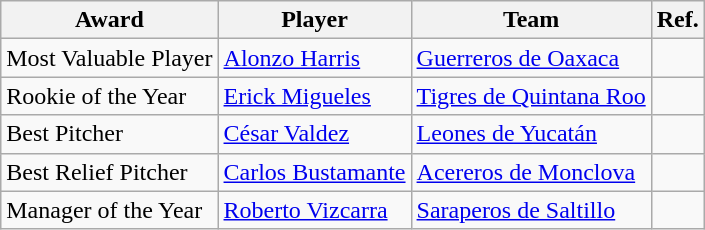<table class="wikitable">
<tr>
<th>Award</th>
<th>Player</th>
<th>Team</th>
<th>Ref.</th>
</tr>
<tr>
<td scope="row">Most Valuable Player</td>
<td> <a href='#'>Alonzo Harris</a></td>
<td><a href='#'>Guerreros de Oaxaca</a></td>
<td align=center></td>
</tr>
<tr>
<td scope="row">Rookie of the Year</td>
<td> <a href='#'>Erick Migueles</a></td>
<td><a href='#'>Tigres de Quintana Roo</a></td>
<td align=center></td>
</tr>
<tr>
<td scope="row">Best Pitcher</td>
<td> <a href='#'>César Valdez</a></td>
<td><a href='#'>Leones de Yucatán</a></td>
<td align=center></td>
</tr>
<tr>
<td scope="row">Best Relief Pitcher</td>
<td> <a href='#'>Carlos Bustamante</a></td>
<td><a href='#'>Acereros de Monclova</a></td>
<td align=center></td>
</tr>
<tr>
<td scope="row">Manager of the Year</td>
<td> <a href='#'>Roberto Vizcarra</a></td>
<td><a href='#'>Saraperos de Saltillo</a></td>
<td align=center></td>
</tr>
</table>
